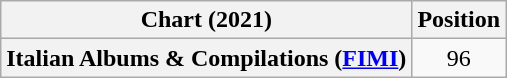<table class="wikitable sortable plainrowheaders" style="text-align:center">
<tr>
<th scope="col">Chart (2021)</th>
<th scope="col">Position</th>
</tr>
<tr>
<th scope="row">Italian Albums & Compilations (<a href='#'>FIMI</a>)</th>
<td>96</td>
</tr>
</table>
